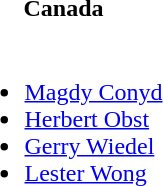<table>
<tr>
<th>Canada</th>
</tr>
<tr>
<td><br><ul><li><a href='#'>Magdy Conyd</a></li><li><a href='#'>Herbert Obst</a></li><li><a href='#'>Gerry Wiedel</a></li><li><a href='#'>Lester Wong</a></li></ul></td>
</tr>
</table>
